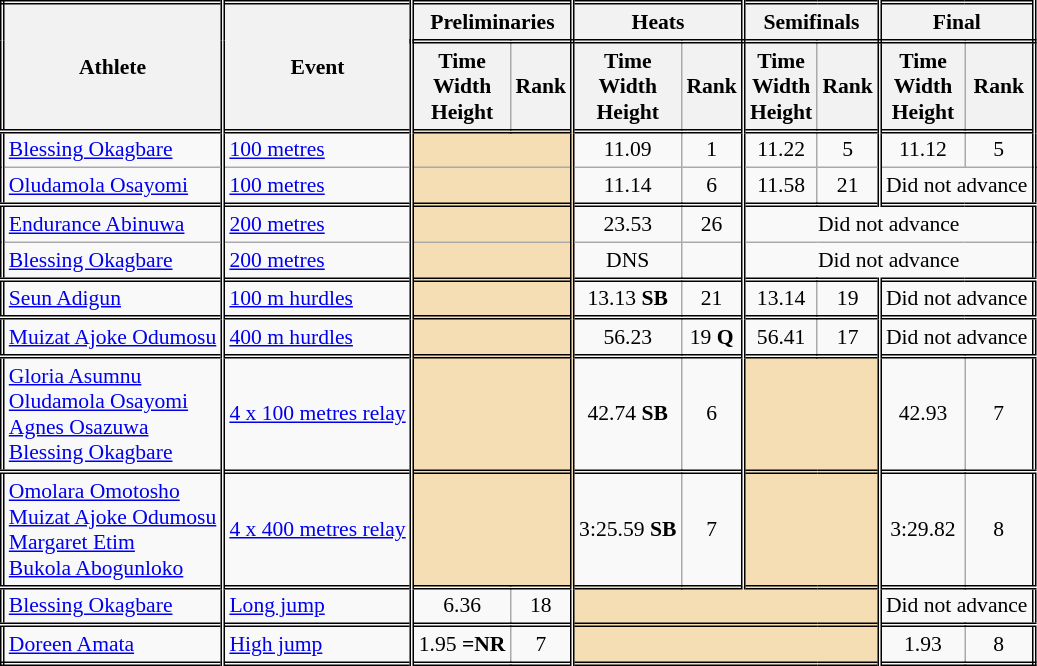<table class=wikitable style="font-size:90%; border: double;">
<tr>
<th rowspan="2" style="border-right:double">Athlete</th>
<th rowspan="2" style="border-right:double">Event</th>
<th colspan="2" style="border-right:double; border-bottom:double;">Preliminaries</th>
<th colspan="2" style="border-right:double; border-bottom:double;">Heats</th>
<th colspan="2" style="border-right:double; border-bottom:double;">Semifinals</th>
<th colspan="2" style="border-right:double; border-bottom:double;">Final</th>
</tr>
<tr>
<th>Time<br>Width<br>Height</th>
<th style="border-right:double">Rank</th>
<th>Time<br>Width<br>Height</th>
<th style="border-right:double">Rank</th>
<th>Time<br>Width<br>Height</th>
<th style="border-right:double">Rank</th>
<th>Time<br>Width<br>Height</th>
<th style="border-right:double">Rank</th>
</tr>
<tr style="border-top: double;">
<td style="border-right:double"><a href='#'>Blessing Okagbare</a></td>
<td style="border-right:double"><a href='#'>100 metres</a></td>
<td style="border-right:double" colspan= 2 bgcolor="wheat"></td>
<td align=center>11.09</td>
<td align=center style="border-right:double">1</td>
<td align=center>11.22</td>
<td align=center style="border-right:double">5</td>
<td align=center>11.12</td>
<td align=center>5</td>
</tr>
<tr>
<td style="border-right:double"><a href='#'>Oludamola Osayomi</a></td>
<td style="border-right:double"><a href='#'>100 metres</a></td>
<td style="border-right:double" colspan= 2 bgcolor="wheat"></td>
<td align=center>11.14</td>
<td align=center style="border-right:double">6</td>
<td align=center>11.58</td>
<td align=center style="border-right:double">21</td>
<td colspan="2" align=center>Did not advance</td>
</tr>
<tr style="border-top: double;">
<td style="border-right:double"><a href='#'>Endurance Abinuwa</a></td>
<td style="border-right:double"><a href='#'>200 metres</a></td>
<td style="border-right:double" colspan= 2 bgcolor="wheat"></td>
<td align=center>23.53</td>
<td align=center style="border-right:double">26</td>
<td colspan="4" align=center>Did not advance</td>
</tr>
<tr>
<td style="border-right:double"><a href='#'>Blessing Okagbare</a></td>
<td style="border-right:double"><a href='#'>200 metres</a></td>
<td style="border-right:double" colspan= 2 bgcolor="wheat"></td>
<td align=center>DNS</td>
<td align=center style="border-right:double"></td>
<td colspan="4" align=center>Did not advance</td>
</tr>
<tr style="border-top: double;">
<td style="border-right:double"><a href='#'>Seun Adigun</a></td>
<td style="border-right:double"><a href='#'>100 m hurdles</a></td>
<td style="border-right:double" colspan= 2 bgcolor="wheat"></td>
<td align=center>13.13 <strong>SB</strong></td>
<td align=center style="border-right:double">21</td>
<td align=center>13.14</td>
<td align=center style="border-right:double">19</td>
<td colspan="2" align=center>Did not advance</td>
</tr>
<tr style="border-top: double;">
<td style="border-right:double"><a href='#'>Muizat Ajoke Odumosu</a></td>
<td style="border-right:double"><a href='#'>400 m hurdles</a></td>
<td style="border-right:double" colspan= 2 bgcolor="wheat"></td>
<td align=center>56.23</td>
<td style="border-right:double" align=center>19 <strong>Q</strong></td>
<td align=center>56.41</td>
<td style="border-right:double" align=center>17</td>
<td colspan=2 align=center>Did not advance</td>
</tr>
<tr style="border-top: double;">
<td style="border-right:double"><a href='#'>Gloria Asumnu</a><br><a href='#'>Oludamola Osayomi</a><br><a href='#'>Agnes Osazuwa</a><br><a href='#'>Blessing Okagbare</a><br></td>
<td style="border-right:double"><a href='#'>4 x 100 metres relay</a></td>
<td style="border-right:double" colspan= 2 bgcolor="wheat"></td>
<td align=center>42.74 <strong>SB</strong></td>
<td align=center style="border-right:double">6</td>
<td style="border-right:double" colspan= 2 bgcolor="wheat"></td>
<td align=center>42.93</td>
<td align=center>7</td>
</tr>
<tr style="border-top: double;">
<td style="border-right:double"><a href='#'>Omolara Omotosho</a><br><a href='#'>Muizat Ajoke Odumosu</a><br><a href='#'>Margaret Etim</a><br> <a href='#'>Bukola Abogunloko</a><br></td>
<td style="border-right:double"><a href='#'>4 x 400 metres relay</a></td>
<td style="border-right:double" colspan= 2 bgcolor="wheat"></td>
<td align=center>3:25.59 <strong>SB</strong></td>
<td align=center style="border-right:double">7</td>
<td style="border-right:double" colspan= 2 bgcolor="wheat"></td>
<td align=center>3:29.82</td>
<td align=center>8</td>
</tr>
<tr style="border-top: double;">
<td style="border-right:double"><a href='#'>Blessing Okagbare</a></td>
<td style="border-right:double"><a href='#'>Long jump</a></td>
<td align=center>6.36</td>
<td align=center style="border-right:double">18</td>
<td style="border-right:double" colspan= 4 bgcolor="wheat"></td>
<td align=center colspan= 2>Did not advance</td>
</tr>
<tr style="border-top: double;">
<td style="border-right:double"><a href='#'>Doreen Amata</a></td>
<td style="border-right:double"><a href='#'>High jump</a></td>
<td align=center>1.95  <strong> =NR</strong></td>
<td align=center style="border-right:double">7</td>
<td style="border-right:double" colspan= 4 bgcolor="wheat"></td>
<td align=center>1.93</td>
<td align=center>8</td>
</tr>
</table>
